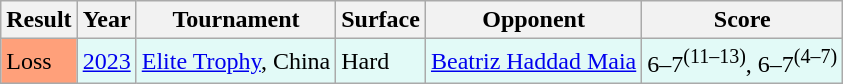<table class="wikitable">
<tr>
<th>Result</th>
<th>Year</th>
<th>Tournament</th>
<th>Surface</th>
<th>Opponent</th>
<th class="unsortable">Score</th>
</tr>
<tr style=background:#e2faf7>
<td bgcolor=FFA07A>Loss</td>
<td><a href='#'>2023</a></td>
<td><a href='#'>Elite Trophy</a>, China</td>
<td>Hard</td>
<td> <a href='#'>Beatriz Haddad Maia</a></td>
<td>6–7<sup>(11–13)</sup>, 6–7<sup>(4–7)</sup></td>
</tr>
</table>
